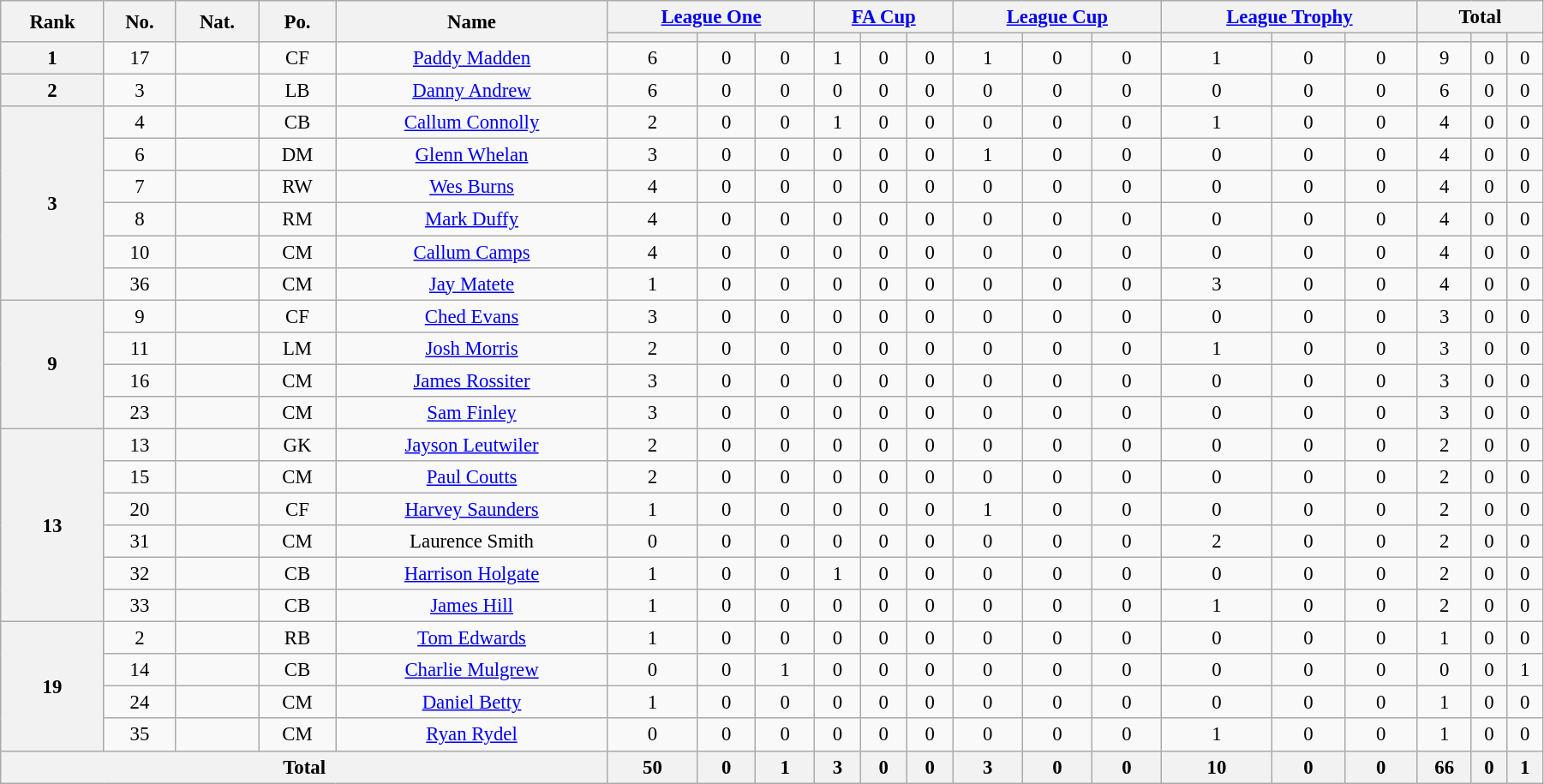<table class="wikitable" style="text-align:center; font-size:95%; width:95%;">
<tr>
<th rowspan=2>Rank</th>
<th rowspan=2>No.</th>
<th rowspan=2>Nat.</th>
<th rowspan=2>Po.</th>
<th rowspan=2>Name</th>
<th colspan=3><a href='#'>League One</a></th>
<th colspan=3><a href='#'>FA Cup</a></th>
<th colspan=3><a href='#'>League Cup</a></th>
<th colspan=3><a href='#'>League Trophy</a></th>
<th colspan=3>Total</th>
</tr>
<tr>
<th></th>
<th></th>
<th></th>
<th></th>
<th></th>
<th></th>
<th></th>
<th></th>
<th></th>
<th></th>
<th></th>
<th></th>
<th></th>
<th></th>
<th></th>
</tr>
<tr>
<th rowspan=1>1</th>
<td>17</td>
<td></td>
<td>CF</td>
<td><a href='#'>Paddy Madden</a></td>
<td>6</td>
<td>0</td>
<td>0</td>
<td>1</td>
<td>0</td>
<td>0</td>
<td>1</td>
<td>0</td>
<td>0</td>
<td>1</td>
<td>0</td>
<td>0</td>
<td>9</td>
<td>0</td>
<td>0</td>
</tr>
<tr>
<th rowspan=1>2</th>
<td>3</td>
<td></td>
<td>LB</td>
<td><a href='#'>Danny Andrew</a></td>
<td>6</td>
<td>0</td>
<td>0</td>
<td>0</td>
<td>0</td>
<td>0</td>
<td>0</td>
<td>0</td>
<td>0</td>
<td>0</td>
<td>0</td>
<td>0</td>
<td>6</td>
<td>0</td>
<td>0</td>
</tr>
<tr>
<th rowspan=6>3</th>
<td>4</td>
<td></td>
<td>CB</td>
<td><a href='#'>Callum Connolly</a></td>
<td>2</td>
<td>0</td>
<td>0</td>
<td>1</td>
<td>0</td>
<td>0</td>
<td>0</td>
<td>0</td>
<td>0</td>
<td>1</td>
<td>0</td>
<td>0</td>
<td>4</td>
<td>0</td>
<td>0</td>
</tr>
<tr>
<td>6</td>
<td></td>
<td>DM</td>
<td><a href='#'>Glenn Whelan</a></td>
<td>3</td>
<td>0</td>
<td>0</td>
<td>0</td>
<td>0</td>
<td>0</td>
<td>1</td>
<td>0</td>
<td>0</td>
<td>0</td>
<td>0</td>
<td>0</td>
<td>4</td>
<td>0</td>
<td>0</td>
</tr>
<tr>
<td>7</td>
<td></td>
<td>RW</td>
<td><a href='#'>Wes Burns</a></td>
<td>4</td>
<td>0</td>
<td>0</td>
<td>0</td>
<td>0</td>
<td>0</td>
<td>0</td>
<td>0</td>
<td>0</td>
<td>0</td>
<td>0</td>
<td>0</td>
<td>4</td>
<td>0</td>
<td>0</td>
</tr>
<tr>
<td>8</td>
<td></td>
<td>RM</td>
<td><a href='#'>Mark Duffy</a></td>
<td>4</td>
<td>0</td>
<td>0</td>
<td>0</td>
<td>0</td>
<td>0</td>
<td>0</td>
<td>0</td>
<td>0</td>
<td>0</td>
<td>0</td>
<td>0</td>
<td>4</td>
<td>0</td>
<td>0</td>
</tr>
<tr>
<td>10</td>
<td></td>
<td>CM</td>
<td><a href='#'>Callum Camps</a></td>
<td>4</td>
<td>0</td>
<td>0</td>
<td>0</td>
<td>0</td>
<td>0</td>
<td>0</td>
<td>0</td>
<td>0</td>
<td>0</td>
<td>0</td>
<td>0</td>
<td>4</td>
<td>0</td>
<td>0</td>
</tr>
<tr>
<td>36</td>
<td></td>
<td>CM</td>
<td><a href='#'>Jay Matete</a></td>
<td>1</td>
<td>0</td>
<td>0</td>
<td>0</td>
<td>0</td>
<td>0</td>
<td>0</td>
<td>0</td>
<td>0</td>
<td>3</td>
<td>0</td>
<td>0</td>
<td>4</td>
<td>0</td>
<td>0</td>
</tr>
<tr>
<th rowspan=4>9</th>
<td>9</td>
<td></td>
<td>CF</td>
<td><a href='#'>Ched Evans</a></td>
<td>3</td>
<td>0</td>
<td>0</td>
<td>0</td>
<td>0</td>
<td>0</td>
<td>0</td>
<td>0</td>
<td>0</td>
<td>0</td>
<td>0</td>
<td>0</td>
<td>3</td>
<td>0</td>
<td>0</td>
</tr>
<tr>
<td>11</td>
<td></td>
<td>LM</td>
<td><a href='#'>Josh Morris</a></td>
<td>2</td>
<td>0</td>
<td>0</td>
<td>0</td>
<td>0</td>
<td>0</td>
<td>0</td>
<td>0</td>
<td>0</td>
<td>1</td>
<td>0</td>
<td>0</td>
<td>3</td>
<td>0</td>
<td>0</td>
</tr>
<tr>
<td>16</td>
<td></td>
<td>CM</td>
<td><a href='#'>James Rossiter</a></td>
<td>3</td>
<td>0</td>
<td>0</td>
<td>0</td>
<td>0</td>
<td>0</td>
<td>0</td>
<td>0</td>
<td>0</td>
<td>0</td>
<td>0</td>
<td>0</td>
<td>3</td>
<td>0</td>
<td>0</td>
</tr>
<tr>
<td>23</td>
<td></td>
<td>CM</td>
<td><a href='#'>Sam Finley</a></td>
<td>3</td>
<td>0</td>
<td>0</td>
<td>0</td>
<td>0</td>
<td>0</td>
<td>0</td>
<td>0</td>
<td>0</td>
<td>0</td>
<td>0</td>
<td>0</td>
<td>3</td>
<td>0</td>
<td>0</td>
</tr>
<tr>
<th rowspan=6>13</th>
<td>13</td>
<td></td>
<td>GK</td>
<td><a href='#'>Jayson Leutwiler</a></td>
<td>2</td>
<td>0</td>
<td>0</td>
<td>0</td>
<td>0</td>
<td>0</td>
<td>0</td>
<td>0</td>
<td>0</td>
<td>0</td>
<td>0</td>
<td>0</td>
<td>2</td>
<td>0</td>
<td>0</td>
</tr>
<tr>
<td>15</td>
<td></td>
<td>CM</td>
<td><a href='#'>Paul Coutts</a></td>
<td>2</td>
<td>0</td>
<td>0</td>
<td>0</td>
<td>0</td>
<td>0</td>
<td>0</td>
<td>0</td>
<td>0</td>
<td>0</td>
<td>0</td>
<td>0</td>
<td>2</td>
<td>0</td>
<td>0</td>
</tr>
<tr>
<td>20</td>
<td></td>
<td>CF</td>
<td><a href='#'>Harvey Saunders</a></td>
<td>1</td>
<td>0</td>
<td>0</td>
<td>0</td>
<td>0</td>
<td>0</td>
<td>1</td>
<td>0</td>
<td>0</td>
<td>0</td>
<td>0</td>
<td>0</td>
<td>2</td>
<td>0</td>
<td>0</td>
</tr>
<tr>
<td>31</td>
<td></td>
<td>CM</td>
<td>Laurence Smith</td>
<td>0</td>
<td>0</td>
<td>0</td>
<td>0</td>
<td>0</td>
<td>0</td>
<td>0</td>
<td>0</td>
<td>0</td>
<td>2</td>
<td>0</td>
<td>0</td>
<td>2</td>
<td>0</td>
<td>0</td>
</tr>
<tr>
<td>32</td>
<td></td>
<td>CB</td>
<td><a href='#'>Harrison Holgate</a></td>
<td>1</td>
<td>0</td>
<td>0</td>
<td>1</td>
<td>0</td>
<td>0</td>
<td>0</td>
<td>0</td>
<td>0</td>
<td>0</td>
<td>0</td>
<td>0</td>
<td>2</td>
<td>0</td>
<td>0</td>
</tr>
<tr>
<td>33</td>
<td></td>
<td>CB</td>
<td><a href='#'>James Hill</a></td>
<td>1</td>
<td>0</td>
<td>0</td>
<td>0</td>
<td>0</td>
<td>0</td>
<td>0</td>
<td>0</td>
<td>0</td>
<td>1</td>
<td>0</td>
<td>0</td>
<td>2</td>
<td>0</td>
<td>0</td>
</tr>
<tr>
<th rowspan=4>19</th>
<td>2</td>
<td></td>
<td>RB</td>
<td><a href='#'>Tom Edwards</a></td>
<td>1</td>
<td>0</td>
<td>0</td>
<td>0</td>
<td>0</td>
<td>0</td>
<td>0</td>
<td>0</td>
<td>0</td>
<td>0</td>
<td>0</td>
<td>0</td>
<td>1</td>
<td>0</td>
<td>0</td>
</tr>
<tr>
<td>14</td>
<td></td>
<td>CB</td>
<td><a href='#'>Charlie Mulgrew</a></td>
<td>0</td>
<td>0</td>
<td>1</td>
<td>0</td>
<td>0</td>
<td>0</td>
<td>0</td>
<td>0</td>
<td>0</td>
<td>0</td>
<td>0</td>
<td>0</td>
<td>0</td>
<td>0</td>
<td>1</td>
</tr>
<tr>
<td>24</td>
<td></td>
<td>CM</td>
<td><a href='#'>Daniel Betty</a></td>
<td>1</td>
<td>0</td>
<td>0</td>
<td>0</td>
<td>0</td>
<td>0</td>
<td>0</td>
<td>0</td>
<td>0</td>
<td>0</td>
<td>0</td>
<td>0</td>
<td>1</td>
<td>0</td>
<td>0</td>
</tr>
<tr>
<td>35</td>
<td></td>
<td>CM</td>
<td><a href='#'>Ryan Rydel</a></td>
<td>0</td>
<td>0</td>
<td>0</td>
<td>0</td>
<td>0</td>
<td>0</td>
<td>0</td>
<td>0</td>
<td>0</td>
<td>1</td>
<td>0</td>
<td>0</td>
<td>1</td>
<td>0</td>
<td>0</td>
</tr>
<tr>
<th colspan=5>Total</th>
<th>50</th>
<th>0</th>
<th>1</th>
<th>3</th>
<th>0</th>
<th>0</th>
<th>3</th>
<th>0</th>
<th>0</th>
<th>10</th>
<th>0</th>
<th>0</th>
<th>66</th>
<th>0</th>
<th>1</th>
</tr>
</table>
